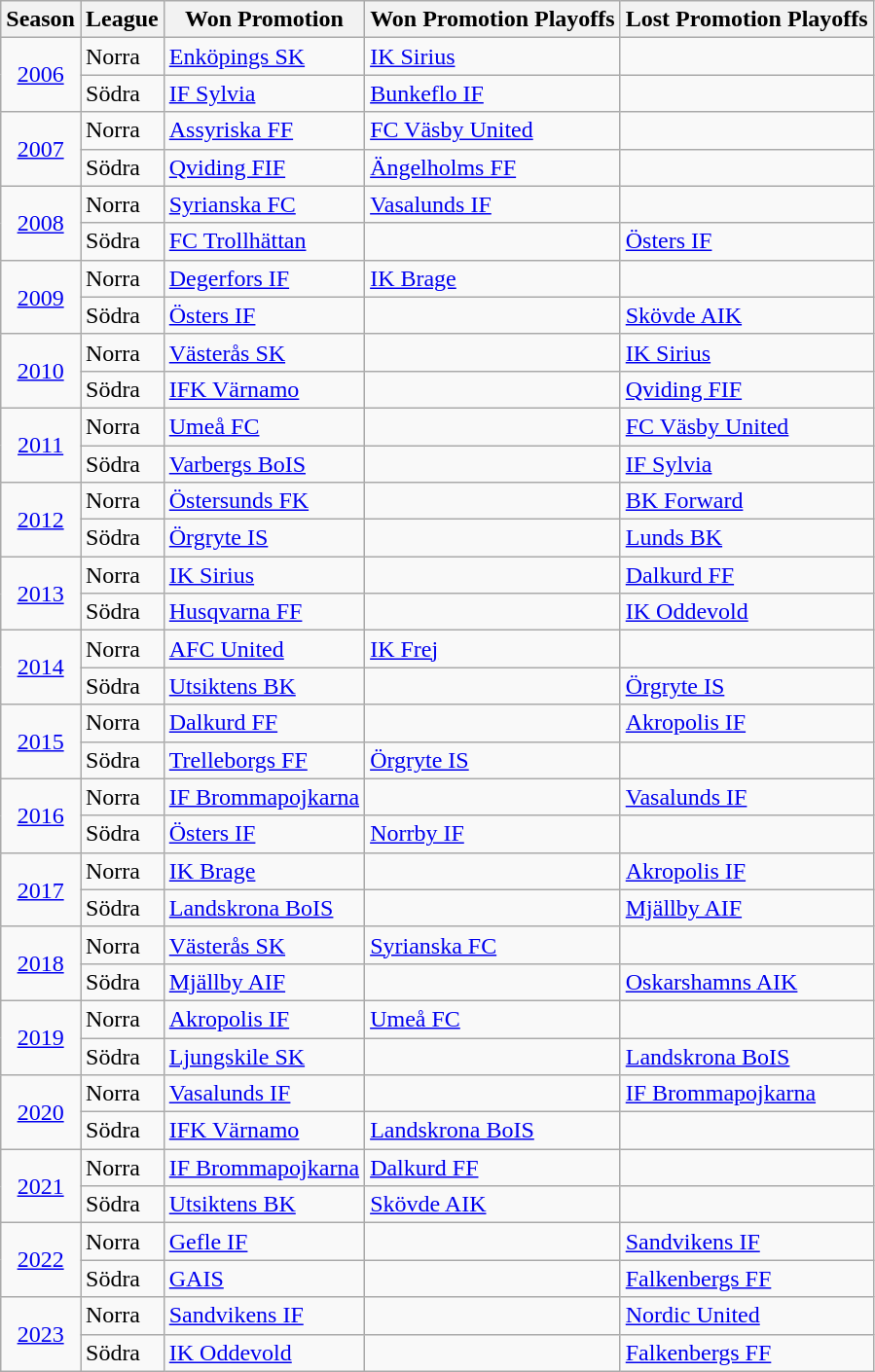<table class="wikitable">
<tr>
<th>Season</th>
<th>League</th>
<th>Won Promotion</th>
<th>Won Promotion Playoffs</th>
<th>Lost Promotion Playoffs</th>
</tr>
<tr>
<td align=center rowspan="2"><a href='#'>2006</a></td>
<td>Norra</td>
<td><a href='#'>Enköpings SK</a></td>
<td><a href='#'>IK Sirius</a></td>
<td></td>
</tr>
<tr>
<td>Södra</td>
<td><a href='#'>IF Sylvia</a></td>
<td><a href='#'>Bunkeflo IF</a></td>
<td></td>
</tr>
<tr>
<td align=center rowspan="2"><a href='#'>2007</a></td>
<td>Norra</td>
<td><a href='#'>Assyriska FF</a></td>
<td><a href='#'>FC Väsby United</a></td>
<td></td>
</tr>
<tr>
<td>Södra</td>
<td><a href='#'>Qviding FIF</a></td>
<td><a href='#'>Ängelholms FF</a></td>
<td></td>
</tr>
<tr>
<td align=center rowspan="2"><a href='#'>2008</a></td>
<td>Norra</td>
<td><a href='#'>Syrianska FC</a></td>
<td><a href='#'>Vasalunds IF</a></td>
<td></td>
</tr>
<tr>
<td>Södra</td>
<td><a href='#'>FC Trollhättan</a></td>
<td></td>
<td><a href='#'>Östers IF</a></td>
</tr>
<tr>
<td align=center rowspan="2"><a href='#'>2009</a></td>
<td>Norra</td>
<td><a href='#'>Degerfors IF</a></td>
<td><a href='#'>IK Brage</a></td>
<td></td>
</tr>
<tr>
<td>Södra</td>
<td><a href='#'>Östers IF</a></td>
<td></td>
<td><a href='#'>Skövde AIK</a></td>
</tr>
<tr>
<td align=center rowspan="2"><a href='#'>2010</a></td>
<td>Norra</td>
<td><a href='#'>Västerås SK</a></td>
<td></td>
<td><a href='#'>IK Sirius</a></td>
</tr>
<tr>
<td>Södra</td>
<td><a href='#'>IFK Värnamo</a></td>
<td></td>
<td><a href='#'>Qviding FIF</a></td>
</tr>
<tr>
<td align=center rowspan="2"><a href='#'>2011</a></td>
<td>Norra</td>
<td><a href='#'>Umeå FC</a></td>
<td></td>
<td><a href='#'>FC Väsby United</a></td>
</tr>
<tr>
<td>Södra</td>
<td><a href='#'>Varbergs BoIS</a></td>
<td></td>
<td><a href='#'>IF Sylvia</a></td>
</tr>
<tr>
<td align=center rowspan="2"><a href='#'>2012</a></td>
<td>Norra</td>
<td><a href='#'>Östersunds FK</a></td>
<td></td>
<td><a href='#'>BK Forward</a></td>
</tr>
<tr>
<td>Södra</td>
<td><a href='#'>Örgryte IS</a></td>
<td></td>
<td><a href='#'>Lunds BK</a></td>
</tr>
<tr>
<td align=center rowspan="2"><a href='#'>2013</a></td>
<td>Norra</td>
<td><a href='#'>IK Sirius</a></td>
<td></td>
<td><a href='#'>Dalkurd FF</a></td>
</tr>
<tr>
<td>Södra</td>
<td><a href='#'>Husqvarna FF</a></td>
<td></td>
<td><a href='#'>IK Oddevold</a></td>
</tr>
<tr>
<td align=center rowspan="2"><a href='#'>2014</a></td>
<td>Norra</td>
<td><a href='#'>AFC United</a></td>
<td><a href='#'>IK Frej</a></td>
<td></td>
</tr>
<tr>
<td>Södra</td>
<td><a href='#'>Utsiktens BK</a></td>
<td></td>
<td><a href='#'>Örgryte IS</a></td>
</tr>
<tr>
<td align=center rowspan="2"><a href='#'>2015</a></td>
<td>Norra</td>
<td><a href='#'>Dalkurd FF</a></td>
<td></td>
<td><a href='#'>Akropolis IF</a></td>
</tr>
<tr>
<td>Södra</td>
<td><a href='#'>Trelleborgs FF</a></td>
<td><a href='#'>Örgryte IS</a></td>
<td></td>
</tr>
<tr>
<td align=center rowspan="2"><a href='#'>2016</a></td>
<td>Norra</td>
<td><a href='#'>IF Brommapojkarna</a></td>
<td></td>
<td><a href='#'>Vasalunds IF</a></td>
</tr>
<tr>
<td>Södra</td>
<td><a href='#'>Östers IF</a></td>
<td><a href='#'>Norrby IF</a></td>
<td></td>
</tr>
<tr>
<td align=center rowspan="2"><a href='#'>2017</a></td>
<td>Norra</td>
<td><a href='#'>IK Brage</a></td>
<td></td>
<td><a href='#'>Akropolis IF</a></td>
</tr>
<tr>
<td>Södra</td>
<td><a href='#'>Landskrona BoIS</a></td>
<td></td>
<td><a href='#'>Mjällby AIF</a></td>
</tr>
<tr>
<td align=center rowspan="2"><a href='#'>2018</a></td>
<td>Norra</td>
<td><a href='#'>Västerås SK</a></td>
<td><a href='#'>Syrianska FC</a></td>
<td></td>
</tr>
<tr>
<td>Södra</td>
<td><a href='#'>Mjällby AIF</a></td>
<td></td>
<td><a href='#'>Oskarshamns AIK</a></td>
</tr>
<tr>
<td align=center rowspan="2"><a href='#'>2019</a></td>
<td>Norra</td>
<td><a href='#'>Akropolis IF</a></td>
<td><a href='#'>Umeå FC</a></td>
<td></td>
</tr>
<tr>
<td>Södra</td>
<td><a href='#'>Ljungskile SK</a></td>
<td></td>
<td><a href='#'>Landskrona BoIS</a></td>
</tr>
<tr>
<td align=center rowspan="2"><a href='#'>2020</a></td>
<td>Norra</td>
<td><a href='#'>Vasalunds IF</a></td>
<td></td>
<td><a href='#'>IF Brommapojkarna</a></td>
</tr>
<tr>
<td>Södra</td>
<td><a href='#'>IFK Värnamo</a></td>
<td><a href='#'>Landskrona BoIS</a></td>
<td></td>
</tr>
<tr>
<td align=center rowspan="2"><a href='#'>2021</a></td>
<td>Norra</td>
<td><a href='#'>IF Brommapojkarna</a></td>
<td><a href='#'>Dalkurd FF</a></td>
<td></td>
</tr>
<tr>
<td>Södra</td>
<td><a href='#'>Utsiktens BK</a></td>
<td><a href='#'>Skövde AIK</a></td>
<td></td>
</tr>
<tr>
<td align=center rowspan="2"><a href='#'>2022</a></td>
<td>Norra</td>
<td><a href='#'>Gefle IF</a></td>
<td></td>
<td><a href='#'>Sandvikens IF</a></td>
</tr>
<tr>
<td>Södra</td>
<td><a href='#'>GAIS</a></td>
<td></td>
<td><a href='#'>Falkenbergs FF</a></td>
</tr>
<tr>
<td align=center rowspan="2"><a href='#'>2023</a></td>
<td>Norra</td>
<td><a href='#'>Sandvikens IF</a></td>
<td></td>
<td><a href='#'>Nordic United</a></td>
</tr>
<tr>
<td>Södra</td>
<td><a href='#'>IK Oddevold</a></td>
<td></td>
<td><a href='#'>Falkenbergs FF</a></td>
</tr>
</table>
